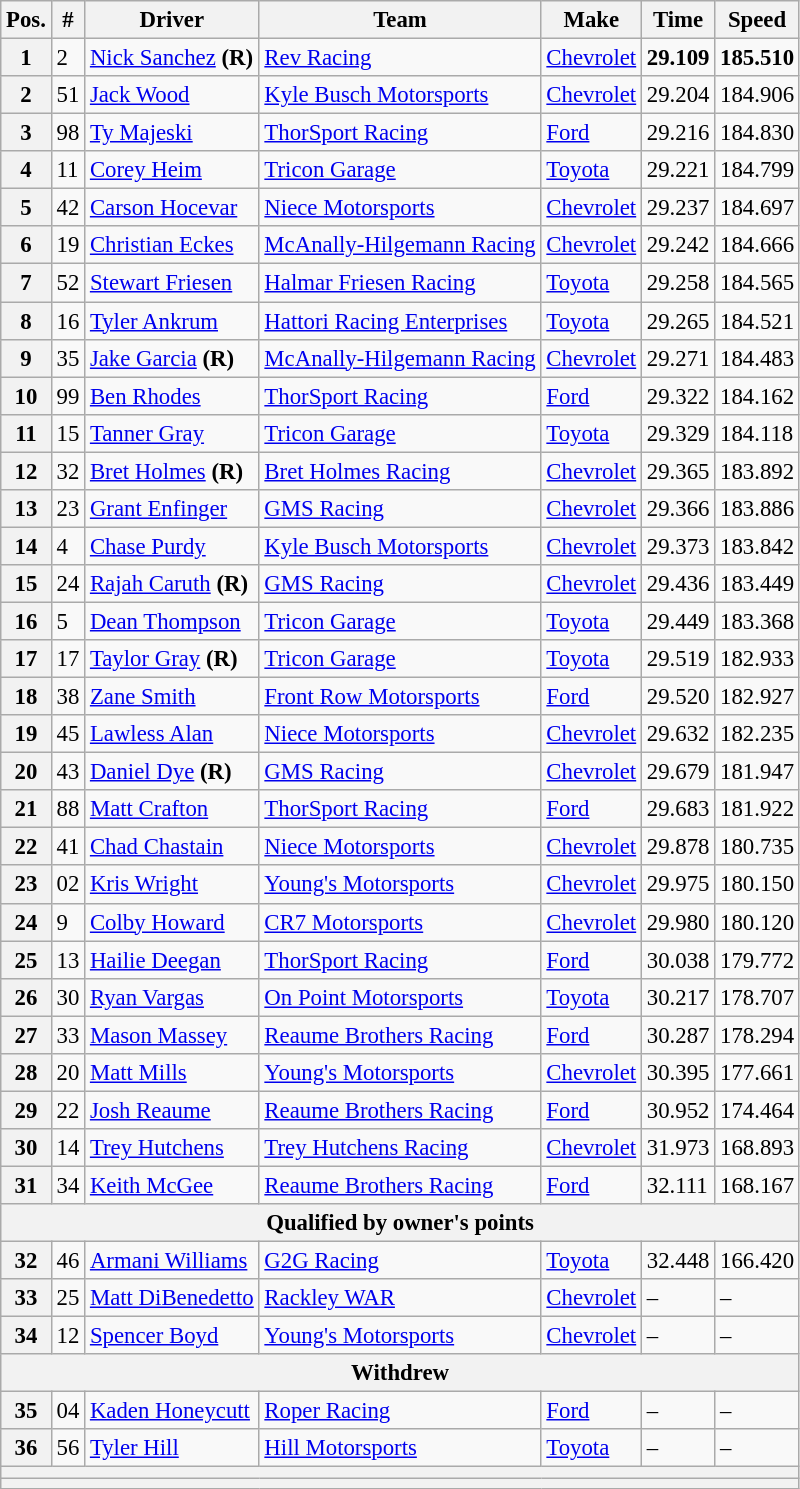<table class="wikitable" style="font-size:95%">
<tr>
<th>Pos.</th>
<th>#</th>
<th>Driver</th>
<th>Team</th>
<th>Make</th>
<th>Time</th>
<th>Speed</th>
</tr>
<tr>
<th>1</th>
<td>2</td>
<td><a href='#'>Nick Sanchez</a> <strong>(R)</strong></td>
<td><a href='#'>Rev Racing</a></td>
<td><a href='#'>Chevrolet</a></td>
<td><strong>29.109</strong></td>
<td><strong>185.510</strong></td>
</tr>
<tr>
<th>2</th>
<td>51</td>
<td><a href='#'>Jack Wood</a></td>
<td><a href='#'>Kyle Busch Motorsports</a></td>
<td><a href='#'>Chevrolet</a></td>
<td>29.204</td>
<td>184.906</td>
</tr>
<tr>
<th>3</th>
<td>98</td>
<td><a href='#'>Ty Majeski</a></td>
<td><a href='#'>ThorSport Racing</a></td>
<td><a href='#'>Ford</a></td>
<td>29.216</td>
<td>184.830</td>
</tr>
<tr>
<th>4</th>
<td>11</td>
<td><a href='#'>Corey Heim</a></td>
<td><a href='#'>Tricon Garage</a></td>
<td><a href='#'>Toyota</a></td>
<td>29.221</td>
<td>184.799</td>
</tr>
<tr>
<th>5</th>
<td>42</td>
<td><a href='#'>Carson Hocevar</a></td>
<td><a href='#'>Niece Motorsports</a></td>
<td><a href='#'>Chevrolet</a></td>
<td>29.237</td>
<td>184.697</td>
</tr>
<tr>
<th>6</th>
<td>19</td>
<td><a href='#'>Christian Eckes</a></td>
<td><a href='#'>McAnally-Hilgemann Racing</a></td>
<td><a href='#'>Chevrolet</a></td>
<td>29.242</td>
<td>184.666</td>
</tr>
<tr>
<th>7</th>
<td>52</td>
<td><a href='#'>Stewart Friesen</a></td>
<td><a href='#'>Halmar Friesen Racing</a></td>
<td><a href='#'>Toyota</a></td>
<td>29.258</td>
<td>184.565</td>
</tr>
<tr>
<th>8</th>
<td>16</td>
<td><a href='#'>Tyler Ankrum</a></td>
<td><a href='#'>Hattori Racing Enterprises</a></td>
<td><a href='#'>Toyota</a></td>
<td>29.265</td>
<td>184.521</td>
</tr>
<tr>
<th>9</th>
<td>35</td>
<td><a href='#'>Jake Garcia</a> <strong>(R)</strong></td>
<td><a href='#'>McAnally-Hilgemann Racing</a></td>
<td><a href='#'>Chevrolet</a></td>
<td>29.271</td>
<td>184.483</td>
</tr>
<tr>
<th>10</th>
<td>99</td>
<td><a href='#'>Ben Rhodes</a></td>
<td><a href='#'>ThorSport Racing</a></td>
<td><a href='#'>Ford</a></td>
<td>29.322</td>
<td>184.162</td>
</tr>
<tr>
<th>11</th>
<td>15</td>
<td><a href='#'>Tanner Gray</a></td>
<td><a href='#'>Tricon Garage</a></td>
<td><a href='#'>Toyota</a></td>
<td>29.329</td>
<td>184.118</td>
</tr>
<tr>
<th>12</th>
<td>32</td>
<td><a href='#'>Bret Holmes</a> <strong>(R)</strong></td>
<td><a href='#'>Bret Holmes Racing</a></td>
<td><a href='#'>Chevrolet</a></td>
<td>29.365</td>
<td>183.892</td>
</tr>
<tr>
<th>13</th>
<td>23</td>
<td><a href='#'>Grant Enfinger</a></td>
<td><a href='#'>GMS Racing</a></td>
<td><a href='#'>Chevrolet</a></td>
<td>29.366</td>
<td>183.886</td>
</tr>
<tr>
<th>14</th>
<td>4</td>
<td><a href='#'>Chase Purdy</a></td>
<td><a href='#'>Kyle Busch Motorsports</a></td>
<td><a href='#'>Chevrolet</a></td>
<td>29.373</td>
<td>183.842</td>
</tr>
<tr>
<th>15</th>
<td>24</td>
<td><a href='#'>Rajah Caruth</a> <strong>(R)</strong></td>
<td><a href='#'>GMS Racing</a></td>
<td><a href='#'>Chevrolet</a></td>
<td>29.436</td>
<td>183.449</td>
</tr>
<tr>
<th>16</th>
<td>5</td>
<td><a href='#'>Dean Thompson</a></td>
<td><a href='#'>Tricon Garage</a></td>
<td><a href='#'>Toyota</a></td>
<td>29.449</td>
<td>183.368</td>
</tr>
<tr>
<th>17</th>
<td>17</td>
<td><a href='#'>Taylor Gray</a> <strong>(R)</strong></td>
<td><a href='#'>Tricon Garage</a></td>
<td><a href='#'>Toyota</a></td>
<td>29.519</td>
<td>182.933</td>
</tr>
<tr>
<th>18</th>
<td>38</td>
<td><a href='#'>Zane Smith</a></td>
<td><a href='#'>Front Row Motorsports</a></td>
<td><a href='#'>Ford</a></td>
<td>29.520</td>
<td>182.927</td>
</tr>
<tr>
<th>19</th>
<td>45</td>
<td><a href='#'>Lawless Alan</a></td>
<td><a href='#'>Niece Motorsports</a></td>
<td><a href='#'>Chevrolet</a></td>
<td>29.632</td>
<td>182.235</td>
</tr>
<tr>
<th>20</th>
<td>43</td>
<td><a href='#'>Daniel Dye</a> <strong>(R)</strong></td>
<td><a href='#'>GMS Racing</a></td>
<td><a href='#'>Chevrolet</a></td>
<td>29.679</td>
<td>181.947</td>
</tr>
<tr>
<th>21</th>
<td>88</td>
<td><a href='#'>Matt Crafton</a></td>
<td><a href='#'>ThorSport Racing</a></td>
<td><a href='#'>Ford</a></td>
<td>29.683</td>
<td>181.922</td>
</tr>
<tr>
<th>22</th>
<td>41</td>
<td><a href='#'>Chad Chastain</a></td>
<td><a href='#'>Niece Motorsports</a></td>
<td><a href='#'>Chevrolet</a></td>
<td>29.878</td>
<td>180.735</td>
</tr>
<tr>
<th>23</th>
<td>02</td>
<td><a href='#'>Kris Wright</a></td>
<td><a href='#'>Young's Motorsports</a></td>
<td><a href='#'>Chevrolet</a></td>
<td>29.975</td>
<td>180.150</td>
</tr>
<tr>
<th>24</th>
<td>9</td>
<td><a href='#'>Colby Howard</a></td>
<td><a href='#'>CR7 Motorsports</a></td>
<td><a href='#'>Chevrolet</a></td>
<td>29.980</td>
<td>180.120</td>
</tr>
<tr>
<th>25</th>
<td>13</td>
<td><a href='#'>Hailie Deegan</a></td>
<td><a href='#'>ThorSport Racing</a></td>
<td><a href='#'>Ford</a></td>
<td>30.038</td>
<td>179.772</td>
</tr>
<tr>
<th>26</th>
<td>30</td>
<td><a href='#'>Ryan Vargas</a></td>
<td><a href='#'>On Point Motorsports</a></td>
<td><a href='#'>Toyota</a></td>
<td>30.217</td>
<td>178.707</td>
</tr>
<tr>
<th>27</th>
<td>33</td>
<td><a href='#'>Mason Massey</a></td>
<td><a href='#'>Reaume Brothers Racing</a></td>
<td><a href='#'>Ford</a></td>
<td>30.287</td>
<td>178.294</td>
</tr>
<tr>
<th>28</th>
<td>20</td>
<td><a href='#'>Matt Mills</a></td>
<td><a href='#'>Young's Motorsports</a></td>
<td><a href='#'>Chevrolet</a></td>
<td>30.395</td>
<td>177.661</td>
</tr>
<tr>
<th>29</th>
<td>22</td>
<td><a href='#'>Josh Reaume</a></td>
<td><a href='#'>Reaume Brothers Racing</a></td>
<td><a href='#'>Ford</a></td>
<td>30.952</td>
<td>174.464</td>
</tr>
<tr>
<th>30</th>
<td>14</td>
<td><a href='#'>Trey Hutchens</a></td>
<td><a href='#'>Trey Hutchens Racing</a></td>
<td><a href='#'>Chevrolet</a></td>
<td>31.973</td>
<td>168.893</td>
</tr>
<tr>
<th>31</th>
<td>34</td>
<td><a href='#'>Keith McGee</a></td>
<td><a href='#'>Reaume Brothers Racing</a></td>
<td><a href='#'>Ford</a></td>
<td>32.111</td>
<td>168.167</td>
</tr>
<tr>
<th colspan="7">Qualified by owner's points</th>
</tr>
<tr>
<th>32</th>
<td>46</td>
<td><a href='#'>Armani Williams</a></td>
<td><a href='#'>G2G Racing</a></td>
<td><a href='#'>Toyota</a></td>
<td>32.448</td>
<td>166.420</td>
</tr>
<tr>
<th>33</th>
<td>25</td>
<td><a href='#'>Matt DiBenedetto</a></td>
<td><a href='#'>Rackley WAR</a></td>
<td><a href='#'>Chevrolet</a></td>
<td>–</td>
<td>–</td>
</tr>
<tr>
<th>34</th>
<td>12</td>
<td><a href='#'>Spencer Boyd</a></td>
<td><a href='#'>Young's Motorsports</a></td>
<td><a href='#'>Chevrolet</a></td>
<td>–</td>
<td>–</td>
</tr>
<tr>
<th colspan="7">Withdrew</th>
</tr>
<tr>
<th>35</th>
<td>04</td>
<td><a href='#'>Kaden Honeycutt</a></td>
<td><a href='#'>Roper Racing</a></td>
<td><a href='#'>Ford</a></td>
<td>–</td>
<td>–</td>
</tr>
<tr>
<th>36</th>
<td>56</td>
<td><a href='#'>Tyler Hill</a></td>
<td><a href='#'>Hill Motorsports</a></td>
<td><a href='#'>Toyota</a></td>
<td>–</td>
<td>–</td>
</tr>
<tr>
<th colspan="7"></th>
</tr>
<tr>
<th colspan="7"></th>
</tr>
</table>
